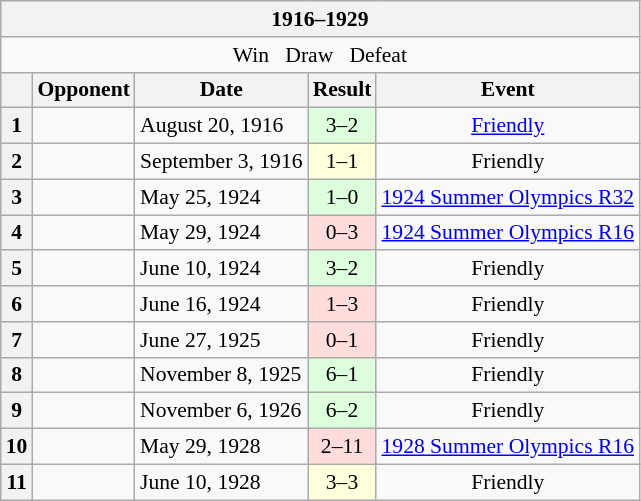<table class="wikitable collapsible collapsed" style="font-size: 90%">
<tr>
<th colspan="5" style="width:400px;">1916–1929</th>
</tr>
<tr>
<td style="text-align:center;" colspan="5"> Win   Draw   Defeat</td>
</tr>
<tr>
<th></th>
<th>Opponent</th>
<th>Date</th>
<th>Result</th>
<th>Event</th>
</tr>
<tr>
<th>1</th>
<td></td>
<td>August 20, 1916</td>
<td style="background:#dfd; text-align:center;">3–2</td>
<td style="text-align:center;"> <a href='#'>Friendly</a></td>
</tr>
<tr>
<th>2</th>
<td></td>
<td>September 3, 1916</td>
<td style="background:#ffd; text-align:center;">1–1</td>
<td style="text-align:center;"> Friendly</td>
</tr>
<tr>
<th>3</th>
<td></td>
<td>May 25, 1924</td>
<td style="background:#dfd; text-align:center;">1–0</td>
<td style="text-align:center;"> <a href='#'>1924 Summer Olympics R32</a></td>
</tr>
<tr>
<th>4</th>
<td></td>
<td>May 29, 1924</td>
<td style="background:#fdd; text-align:center;">0–3</td>
<td style="text-align:center;"> <a href='#'>1924 Summer Olympics R16</a></td>
</tr>
<tr>
<th>5</th>
<td></td>
<td>June 10, 1924</td>
<td style="background:#dfd; text-align:center;">3–2</td>
<td style="text-align:center;"> Friendly</td>
</tr>
<tr>
<th>6</th>
<td></td>
<td>June 16, 1924</td>
<td style="background:#fdd; text-align:center;">1–3</td>
<td style="text-align:center;"> Friendly</td>
</tr>
<tr>
<th>7</th>
<td></td>
<td>June 27, 1925</td>
<td style="background:#fdd; text-align:center;">0–1</td>
<td style="text-align:center;"> Friendly</td>
</tr>
<tr>
<th>8</th>
<td></td>
<td>November 8, 1925</td>
<td style="background:#dfd; text-align:center;">6–1</td>
<td style="text-align:center;"> Friendly</td>
</tr>
<tr>
<th>9</th>
<td></td>
<td>November 6, 1926</td>
<td style="background:#dfd; text-align:center;">6–2</td>
<td style="text-align:center;"> Friendly</td>
</tr>
<tr>
<th>10</th>
<td></td>
<td>May 29, 1928</td>
<td style="background:#fdd; text-align:center;">2–11</td>
<td style="text-align:center;"> <a href='#'>1928 Summer Olympics R16</a></td>
</tr>
<tr>
<th>11</th>
<td></td>
<td>June 10, 1928</td>
<td style="background:#ffd; text-align:center;">3–3</td>
<td style="text-align:center;"> Friendly</td>
</tr>
</table>
